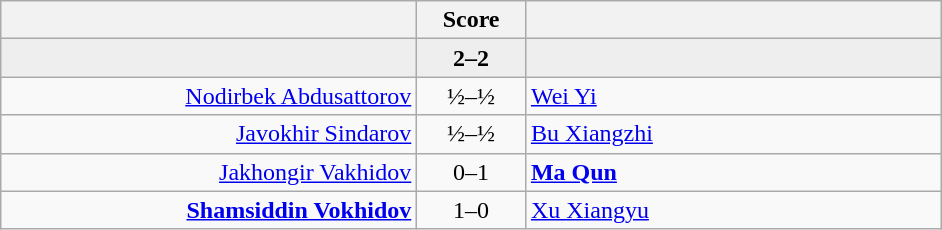<table class="wikitable" style="text-align: center; ">
<tr>
<th align="right" width="270"></th>
<th width="65">Score</th>
<th align="left" width="270"></th>
</tr>
<tr style="background:#eeeeee;">
<td align=right></td>
<td align=center><strong>2–2</strong></td>
<td align=left></td>
</tr>
<tr>
<td align=right><a href='#'>Nodirbek Abdusattorov</a></td>
<td align=center>½–½</td>
<td align=left><a href='#'>Wei Yi</a></td>
</tr>
<tr>
<td align=right><a href='#'>Javokhir Sindarov</a></td>
<td align=center>½–½</td>
<td align=left><a href='#'>Bu Xiangzhi</a></td>
</tr>
<tr>
<td align=right><a href='#'>Jakhongir Vakhidov</a></td>
<td align=center>0–1</td>
<td align=left><strong><a href='#'>Ma Qun</a></strong></td>
</tr>
<tr>
<td align=right><strong><a href='#'>Shamsiddin Vokhidov</a></strong></td>
<td align=center>1–0</td>
<td align=left><a href='#'>Xu Xiangyu</a></td>
</tr>
</table>
